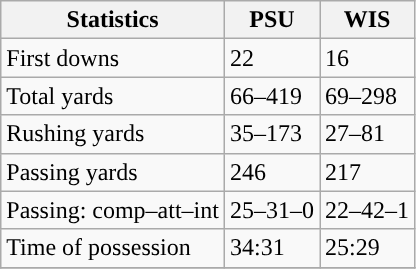<table class="wikitable" style="float: left;">
<tr>
<th>Statistics</th>
<th>PSU</th>
<th>WIS</th>
</tr>
<tr>
<td>First downs</td>
<td>22</td>
<td>16</td>
</tr>
<tr>
<td>Total yards</td>
<td>66–419</td>
<td>69–298</td>
</tr>
<tr>
<td>Rushing yards</td>
<td>35–173</td>
<td>27–81</td>
</tr>
<tr>
<td>Passing yards</td>
<td>246</td>
<td>217</td>
</tr>
<tr>
<td>Passing: comp–att–int</td>
<td>25–31–0</td>
<td>22–42–1</td>
</tr>
<tr>
<td>Time of possession</td>
<td>34:31</td>
<td>25:29</td>
</tr>
<tr>
</tr>
</table>
